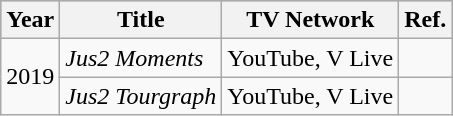<table class="wikitable">
<tr style="background:#B0C4DE;">
<th>Year</th>
<th>Title</th>
<th>TV Network</th>
<th>Ref.</th>
</tr>
<tr>
<td rowspan="2">2019</td>
<td><em>Jus2 Moments</em></td>
<td>YouTube, V Live</td>
<td></td>
</tr>
<tr>
<td><em>Jus2 Tourgraph</em></td>
<td>YouTube, V Live</td>
<td></td>
</tr>
</table>
